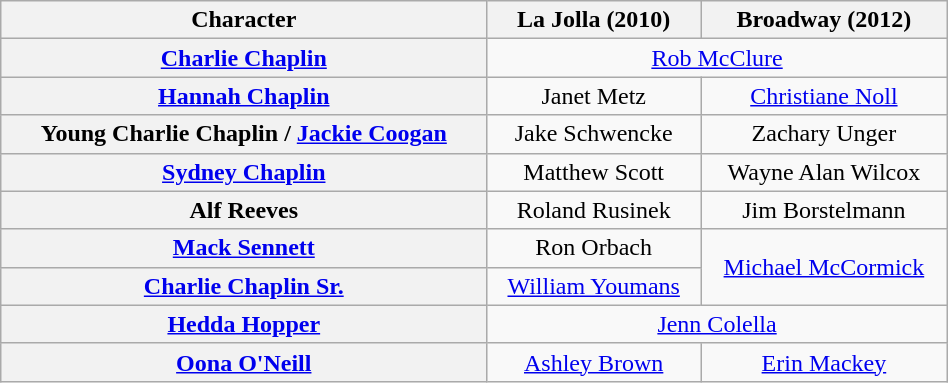<table class="wikitable" width="50%" style="text-align:center;">
<tr>
<th>Character</th>
<th>La Jolla (2010)</th>
<th>Broadway (2012)</th>
</tr>
<tr>
<th><a href='#'>Charlie Chaplin</a></th>
<td colspan=2 align=center><a href='#'>Rob McClure</a></td>
</tr>
<tr>
<th><a href='#'>Hannah Chaplin</a></th>
<td>Janet Metz</td>
<td><a href='#'>Christiane Noll</a></td>
</tr>
<tr>
<th>Young Charlie Chaplin / <a href='#'>Jackie Coogan</a></th>
<td>Jake Schwencke</td>
<td>Zachary Unger</td>
</tr>
<tr>
<th><a href='#'>Sydney Chaplin</a></th>
<td>Matthew Scott</td>
<td>Wayne Alan Wilcox</td>
</tr>
<tr>
<th>Alf Reeves</th>
<td>Roland Rusinek</td>
<td>Jim Borstelmann</td>
</tr>
<tr>
<th><a href='#'>Mack Sennett</a></th>
<td>Ron Orbach</td>
<td rowspan="2"><a href='#'>Michael McCormick</a></td>
</tr>
<tr>
<th><a href='#'>Charlie Chaplin Sr.</a></th>
<td><a href='#'>William Youmans</a></td>
</tr>
<tr>
<th><a href='#'>Hedda Hopper</a></th>
<td colspan=2 align=center><a href='#'>Jenn Colella</a></td>
</tr>
<tr>
<th><a href='#'>Oona O'Neill</a></th>
<td><a href='#'>Ashley Brown</a></td>
<td><a href='#'>Erin Mackey</a></td>
</tr>
</table>
